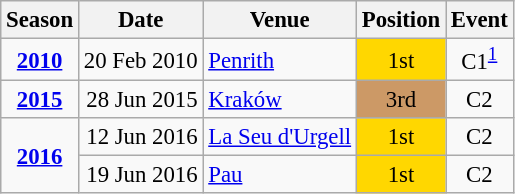<table class="wikitable" style="text-align:center; font-size:95%;">
<tr>
<th>Season</th>
<th>Date</th>
<th>Venue</th>
<th>Position</th>
<th>Event</th>
</tr>
<tr>
<td><strong><a href='#'>2010</a></strong></td>
<td align=right>20 Feb 2010</td>
<td align=left><a href='#'>Penrith</a></td>
<td bgcolor=gold>1st</td>
<td>C1<sup><a href='#'>1</a></sup></td>
</tr>
<tr>
<td><strong><a href='#'>2015</a></strong></td>
<td align=right>28 Jun 2015</td>
<td align=left><a href='#'>Kraków</a></td>
<td bgcolor=cc9966>3rd</td>
<td>C2</td>
</tr>
<tr>
<td rowspan=2><strong><a href='#'>2016</a></strong></td>
<td align=right>12 Jun 2016</td>
<td align=left><a href='#'>La Seu d'Urgell</a></td>
<td bgcolor=gold>1st</td>
<td>C2</td>
</tr>
<tr>
<td align=right>19 Jun 2016</td>
<td align=left><a href='#'>Pau</a></td>
<td bgcolor=gold>1st</td>
<td>C2</td>
</tr>
</table>
